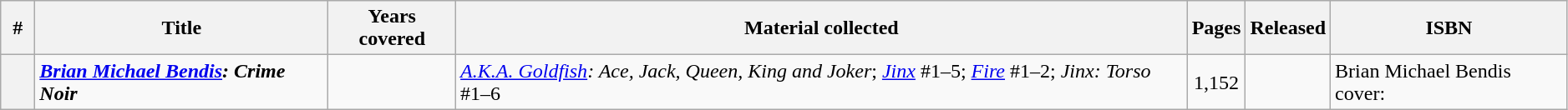<table class="wikitable sortable" width=99%>
<tr>
<th class="unsortable" width=20px>#</th>
<th>Title</th>
<th>Years covered</th>
<th class="unsortable">Material collected</th>
<th>Pages</th>
<th>Released</th>
<th class="unsortable">ISBN</th>
</tr>
<tr>
<th style="background-color: light grey;"></th>
<td><strong><em><a href='#'>Brian Michael Bendis</a>: Crime Noir</em></strong></td>
<td></td>
<td><em><a href='#'>A.K.A. Goldfish</a>: Ace, Jack, Queen, King and Joker</em>; <em><a href='#'>Jinx</a></em> #1–5; <em><a href='#'>Fire</a></em> #1–2; <em>Jinx: Torso</em> #1–6</td>
<td style="text-align: center;">1,152</td>
<td></td>
<td>Brian Michael Bendis cover: </td>
</tr>
</table>
